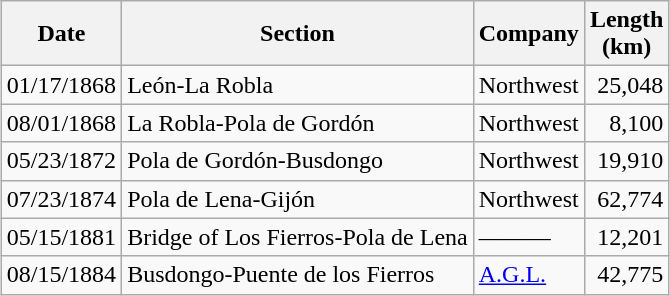<table class="wikitable col1der" border="1" style="margin: 1em auto 1em auto;">
<tr>
<th>Date</th>
<th>Section</th>
<th>Company</th>
<th>Length<br>(km)</th>
</tr>
<tr>
<td>01/17/1868</td>
<td>León-La Robla</td>
<td>Northwest</td>
<td align="right">25,048</td>
</tr>
<tr>
<td>08/01/1868</td>
<td>La Robla-Pola de Gordón</td>
<td>Northwest</td>
<td align="right">8,100</td>
</tr>
<tr>
<td>05/23/1872</td>
<td>Pola de Gordón-Busdongo</td>
<td>Northwest</td>
<td align="right">19,910</td>
</tr>
<tr>
<td>07/23/1874</td>
<td>Pola de Lena-Gijón</td>
<td>Northwest</td>
<td align="right">62,774</td>
</tr>
<tr>
<td>05/15/1881</td>
<td>Bridge of Los Fierros-Pola de Lena</td>
<td>———</td>
<td align="right">12,201</td>
</tr>
<tr>
<td>08/15/1884</td>
<td>Busdongo-Puente de los Fierros</td>
<td><a href='#'>A.G.L.</a></td>
<td align="right">42,775</td>
</tr>
</table>
